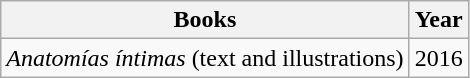<table class="wikitable sortable">
<tr>
<th>Books</th>
<th>Year</th>
</tr>
<tr>
<td><em>Anatomías íntimas</em> (text and illustrations)</td>
<td>2016</td>
</tr>
</table>
